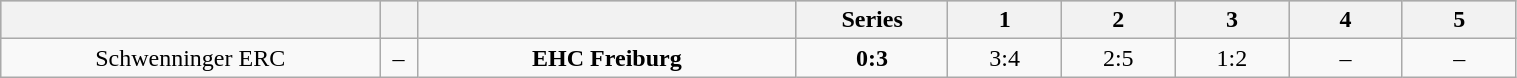<table class="wikitable" width="80%">
<tr style="background-color:#c0c0c0;">
<th style="width:25%;"></th>
<th style="width:2.5%;"></th>
<th style="width:25%;"></th>
<th style="width:10%;">Series</th>
<th style="width:7.5%;">1</th>
<th style="width:7.5%;">2</th>
<th style="width:7.5%;">3</th>
<th style="width:7.5%;">4</th>
<th style="width:7.5%;">5</th>
</tr>
<tr align="center">
<td>Schwenninger ERC</td>
<td>–</td>
<td><strong>EHC Freiburg</strong></td>
<td><strong>0:3</strong></td>
<td>3:4</td>
<td>2:5</td>
<td>1:2</td>
<td>–</td>
<td>–</td>
</tr>
</table>
